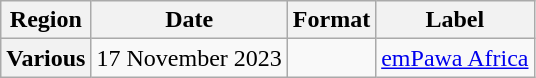<table class="wikitable plainrowheaders">
<tr>
<th scope="col">Region</th>
<th scope="col">Date</th>
<th scope="col">Format</th>
<th scope="col">Label</th>
</tr>
<tr>
<th scope="row">Various</th>
<td>17 November 2023</td>
<td></td>
<td><a href='#'>emPawa Africa</a></td>
</tr>
</table>
